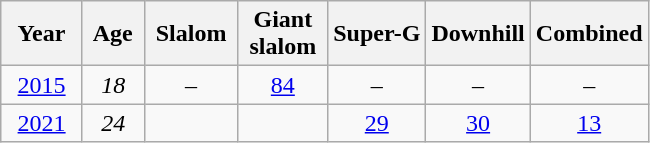<table class=wikitable style="text-align:center">
<tr>
<th>  Year  </th>
<th> Age </th>
<th> Slalom </th>
<th> Giant <br> slalom </th>
<th>Super-G</th>
<th>Downhill</th>
<th>Combined</th>
</tr>
<tr>
<td><a href='#'>2015</a></td>
<td><em>18</em></td>
<td>–</td>
<td><a href='#'>84</a></td>
<td>–</td>
<td>–</td>
<td>–</td>
</tr>
<tr>
<td><a href='#'>2021</a></td>
<td><em>24</em></td>
<td></td>
<td></td>
<td><a href='#'>29</a></td>
<td><a href='#'>30</a></td>
<td><a href='#'>13</a></td>
</tr>
</table>
